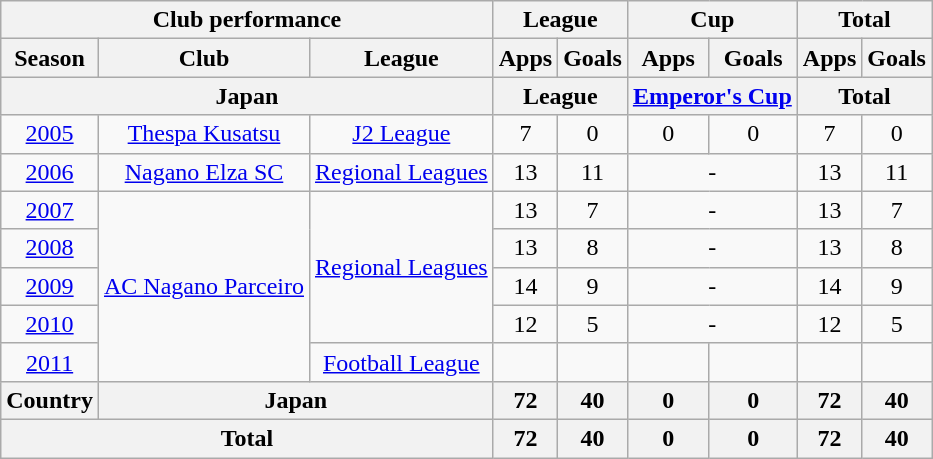<table class="wikitable" style="text-align:center;">
<tr>
<th colspan=3>Club performance</th>
<th colspan=2>League</th>
<th colspan=2>Cup</th>
<th colspan=2>Total</th>
</tr>
<tr>
<th>Season</th>
<th>Club</th>
<th>League</th>
<th>Apps</th>
<th>Goals</th>
<th>Apps</th>
<th>Goals</th>
<th>Apps</th>
<th>Goals</th>
</tr>
<tr>
<th colspan=3>Japan</th>
<th colspan=2>League</th>
<th colspan=2><a href='#'>Emperor's Cup</a></th>
<th colspan=2>Total</th>
</tr>
<tr>
<td><a href='#'>2005</a></td>
<td><a href='#'>Thespa Kusatsu</a></td>
<td><a href='#'>J2 League</a></td>
<td>7</td>
<td>0</td>
<td>0</td>
<td>0</td>
<td>7</td>
<td>0</td>
</tr>
<tr>
<td><a href='#'>2006</a></td>
<td><a href='#'>Nagano Elza SC</a></td>
<td><a href='#'>Regional Leagues</a></td>
<td>13</td>
<td>11</td>
<td colspan="2">-</td>
<td>13</td>
<td>11</td>
</tr>
<tr>
<td><a href='#'>2007</a></td>
<td rowspan="5"><a href='#'>AC Nagano Parceiro</a></td>
<td rowspan="4"><a href='#'>Regional Leagues</a></td>
<td>13</td>
<td>7</td>
<td colspan="2">-</td>
<td>13</td>
<td>7</td>
</tr>
<tr>
<td><a href='#'>2008</a></td>
<td>13</td>
<td>8</td>
<td colspan="2">-</td>
<td>13</td>
<td>8</td>
</tr>
<tr>
<td><a href='#'>2009</a></td>
<td>14</td>
<td>9</td>
<td colspan="2">-</td>
<td>14</td>
<td>9</td>
</tr>
<tr>
<td><a href='#'>2010</a></td>
<td>12</td>
<td>5</td>
<td colspan="2">-</td>
<td>12</td>
<td>5</td>
</tr>
<tr>
<td><a href='#'>2011</a></td>
<td><a href='#'>Football League</a></td>
<td></td>
<td></td>
<td></td>
<td></td>
<td></td>
<td></td>
</tr>
<tr>
<th rowspan=1>Country</th>
<th colspan=2>Japan</th>
<th>72</th>
<th>40</th>
<th>0</th>
<th>0</th>
<th>72</th>
<th>40</th>
</tr>
<tr>
<th colspan=3>Total</th>
<th>72</th>
<th>40</th>
<th>0</th>
<th>0</th>
<th>72</th>
<th>40</th>
</tr>
</table>
